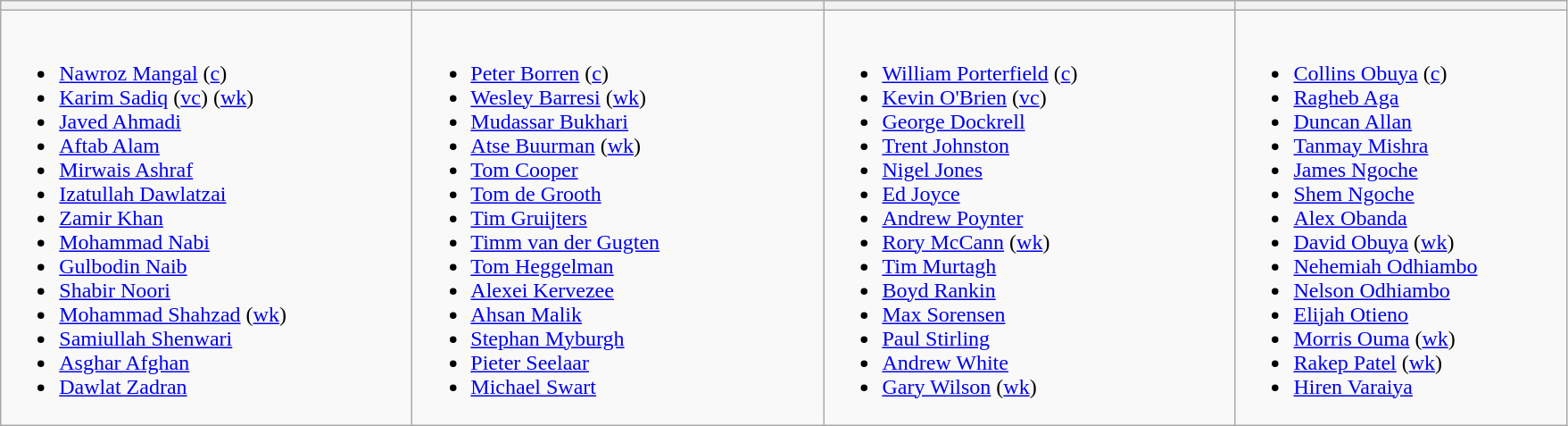<table class="wikitable">
<tr>
<th width=300></th>
<th width=300></th>
<th width=300></th>
<th width=240></th>
</tr>
<tr>
<td valign=top><br><ul><li><a href='#'>Nawroz Mangal</a> (<a href='#'>c</a>)</li><li><a href='#'>Karim Sadiq</a> (<a href='#'>vc</a>) (<a href='#'>wk</a>)</li><li><a href='#'>Javed Ahmadi</a></li><li><a href='#'>Aftab Alam</a></li><li><a href='#'>Mirwais Ashraf</a></li><li><a href='#'>Izatullah Dawlatzai</a></li><li><a href='#'>Zamir Khan</a></li><li><a href='#'>Mohammad Nabi</a></li><li><a href='#'>Gulbodin Naib</a></li><li><a href='#'>Shabir Noori</a></li><li><a href='#'>Mohammad Shahzad</a> (<a href='#'>wk</a>)</li><li><a href='#'>Samiullah Shenwari</a></li><li><a href='#'>Asghar Afghan</a></li><li><a href='#'>Dawlat Zadran</a></li></ul></td>
<td valign=top><br><ul><li><a href='#'>Peter Borren</a> (<a href='#'>c</a>)</li><li><a href='#'>Wesley Barresi</a> (<a href='#'>wk</a>)</li><li><a href='#'>Mudassar Bukhari</a></li><li><a href='#'>Atse Buurman</a> (<a href='#'>wk</a>)</li><li><a href='#'>Tom Cooper</a></li><li><a href='#'>Tom de Grooth</a></li><li><a href='#'>Tim Gruijters</a></li><li><a href='#'>Timm van der Gugten</a></li><li><a href='#'>Tom Heggelman</a></li><li><a href='#'>Alexei Kervezee</a></li><li><a href='#'>Ahsan Malik</a></li><li><a href='#'>Stephan Myburgh</a></li><li><a href='#'>Pieter Seelaar</a></li><li><a href='#'>Michael Swart</a></li></ul></td>
<td valign=top><br><ul><li><a href='#'>William Porterfield</a> (<a href='#'>c</a>)</li><li><a href='#'>Kevin O'Brien</a> (<a href='#'>vc</a>)</li><li><a href='#'>George Dockrell</a></li><li><a href='#'>Trent Johnston</a></li><li><a href='#'>Nigel Jones</a></li><li><a href='#'>Ed Joyce</a></li><li><a href='#'>Andrew Poynter</a></li><li><a href='#'>Rory McCann</a> (<a href='#'>wk</a>)</li><li><a href='#'>Tim Murtagh</a></li><li><a href='#'>Boyd Rankin</a></li><li><a href='#'>Max Sorensen</a></li><li><a href='#'>Paul Stirling</a></li><li><a href='#'>Andrew White</a></li><li><a href='#'>Gary Wilson</a> (<a href='#'>wk</a>)</li></ul></td>
<td valign=top><br><ul><li><a href='#'>Collins Obuya</a> (<a href='#'>c</a>)</li><li><a href='#'>Ragheb Aga</a></li><li><a href='#'>Duncan Allan</a></li><li><a href='#'>Tanmay Mishra</a></li><li><a href='#'>James Ngoche</a></li><li><a href='#'>Shem Ngoche</a></li><li><a href='#'>Alex Obanda</a></li><li><a href='#'>David Obuya</a> (<a href='#'>wk</a>)</li><li><a href='#'>Nehemiah Odhiambo</a></li><li><a href='#'>Nelson Odhiambo</a></li><li><a href='#'>Elijah Otieno</a></li><li><a href='#'>Morris Ouma</a> (<a href='#'>wk</a>)</li><li><a href='#'>Rakep Patel</a> (<a href='#'>wk</a>)</li><li><a href='#'>Hiren Varaiya</a></li></ul></td>
</tr>
</table>
